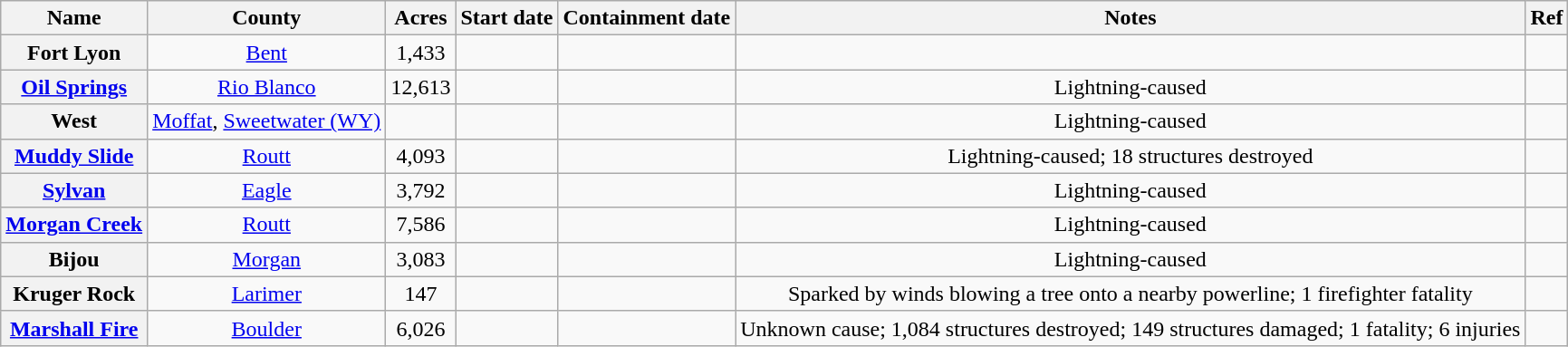<table class="wikitable sortable plainrowheaders mw-collapsible" style="text-align:center;">
<tr>
<th scope="col">Name</th>
<th scope="col">County </th>
<th scope="col">Acres</th>
<th scope="col">Start date</th>
<th scope="col">Containment date</th>
<th scope="col">Notes</th>
<th scope="col" class="unsortable">Ref</th>
</tr>
<tr>
<th scope="row">Fort Lyon</th>
<td><a href='#'>Bent</a></td>
<td>1,433</td>
<td></td>
<td></td>
<td></td>
<td></td>
</tr>
<tr>
<th scope="row"><a href='#'>Oil Springs</a></th>
<td><a href='#'>Rio Blanco</a></td>
<td>12,613</td>
<td></td>
<td></td>
<td>Lightning-caused</td>
<td></td>
</tr>
<tr>
<th scope="row">West</th>
<td><a href='#'>Moffat</a>, <a href='#'>Sweetwater (WY)</a></td>
<td></td>
<td></td>
<td></td>
<td>Lightning-caused</td>
<td></td>
</tr>
<tr>
<th scope="row"><a href='#'>Muddy Slide</a></th>
<td><a href='#'>Routt</a></td>
<td>4,093</td>
<td></td>
<td></td>
<td>Lightning-caused; 18 structures destroyed</td>
<td></td>
</tr>
<tr>
<th scope="row"><a href='#'>Sylvan</a></th>
<td><a href='#'>Eagle</a></td>
<td>3,792</td>
<td></td>
<td></td>
<td>Lightning-caused</td>
<td></td>
</tr>
<tr>
<th scope="row"><a href='#'>Morgan Creek</a></th>
<td><a href='#'>Routt</a></td>
<td>7,586</td>
<td></td>
<td></td>
<td>Lightning-caused</td>
<td></td>
</tr>
<tr>
<th scope="row">Bijou</th>
<td><a href='#'>Morgan</a></td>
<td>3,083</td>
<td></td>
<td></td>
<td>Lightning-caused</td>
<td></td>
</tr>
<tr>
<th scope="row">Kruger Rock</th>
<td><a href='#'>Larimer</a></td>
<td>147</td>
<td></td>
<td></td>
<td>Sparked by winds blowing a tree onto a nearby powerline; 1 firefighter fatality</td>
<td></td>
</tr>
<tr>
<th scope="row"><a href='#'>Marshall Fire</a></th>
<td><a href='#'>Boulder</a></td>
<td>6,026</td>
<td></td>
<td></td>
<td>Unknown cause; 1,084 structures destroyed; 149 structures damaged; 1 fatality; 6 injuries</td>
<td></td>
</tr>
</table>
